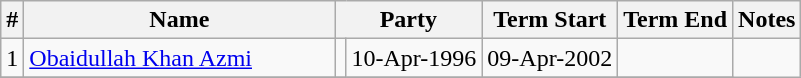<table class="wikitable sortable">
<tr>
<th>#</th>
<th style="width:200px">Name</th>
<th colspan="2">Party</th>
<th>Term Start</th>
<th>Term End</th>
<th>Notes</th>
</tr>
<tr>
<td>1</td>
<td><a href='#'>Obaidullah Khan Azmi</a></td>
<td></td>
<td>10-Apr-1996</td>
<td>09-Apr-2002</td>
<td></td>
</tr>
<tr>
</tr>
</table>
